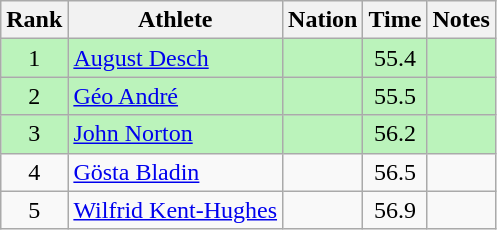<table class="wikitable sortable" style="text-align:center">
<tr>
<th>Rank</th>
<th>Athlete</th>
<th>Nation</th>
<th>Time</th>
<th>Notes</th>
</tr>
<tr bgcolor=bbf3bb>
<td>1</td>
<td align=left><a href='#'>August Desch</a></td>
<td align=left></td>
<td>55.4</td>
<td></td>
</tr>
<tr bgcolor=bbf3bb>
<td>2</td>
<td align=left><a href='#'>Géo André</a></td>
<td align=left></td>
<td>55.5</td>
<td></td>
</tr>
<tr bgcolor=bbf3bb>
<td>3</td>
<td align=left><a href='#'>John Norton</a></td>
<td align=left></td>
<td>56.2</td>
<td></td>
</tr>
<tr>
<td>4</td>
<td align=left><a href='#'>Gösta Bladin</a></td>
<td align=left></td>
<td>56.5</td>
<td></td>
</tr>
<tr>
<td>5</td>
<td align=left><a href='#'>Wilfrid Kent-Hughes</a></td>
<td align=left></td>
<td>56.9</td>
<td></td>
</tr>
</table>
